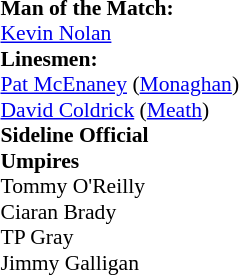<table width=100% style="font-size: 90%">
<tr>
<td><br><strong>Man of the Match:</strong>
<br> <a href='#'>Kevin Nolan</a><br><strong>Linesmen:</strong>
<br> <a href='#'>Pat McEnaney</a> (<a href='#'>Monaghan</a>)
<br> <a href='#'>David Coldrick</a> (<a href='#'>Meath</a>)<br><strong>Sideline Official</strong><br><strong>Umpires</strong>
<br> Tommy O'Reilly
<br> Ciaran Brady
<br> TP Gray
<br> Jimmy Galligan</td>
</tr>
</table>
